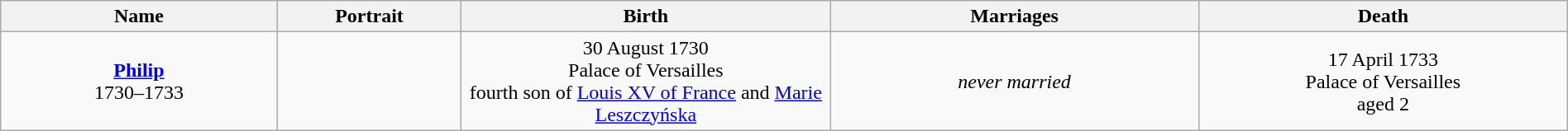<table style="text-align:center; width:100%" class="wikitable">
<tr>
<th style="width:15%;">Name</th>
<th style="width:10%;">Portrait</th>
<th style="width:20%;">Birth</th>
<th style="width:20%;">Marriages</th>
<th style="width:20%;">Death</th>
</tr>
<tr>
<td width=auto><strong><a href='#'>Philip</a></strong><br>1730–1733</td>
<td></td>
<td>30 August 1730<br>Palace of Versailles<br>fourth son of <a href='#'>Louis XV of France</a> and <a href='#'>Marie Leszczyńska</a></td>
<td><em>never married</em></td>
<td>17 April 1733<br>Palace of Versailles<br>aged 2</td>
</tr>
</table>
